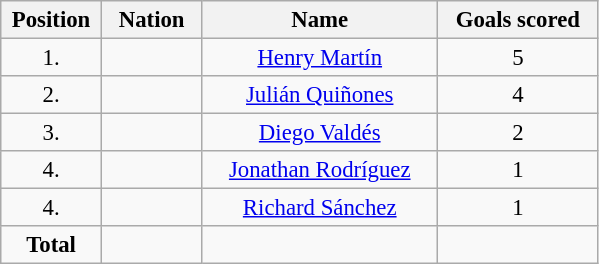<table class="wikitable" style="font-size: 95%; text-align: center;">
<tr>
<th width="60">Position</th>
<th width="60">Nation</th>
<th width="150">Name</th>
<th width="100">Goals scored</th>
</tr>
<tr>
<td>1.</td>
<td></td>
<td><a href='#'>Henry Martín</a></td>
<td>5</td>
</tr>
<tr>
<td>2.</td>
<td></td>
<td><a href='#'>Julián Quiñones</a></td>
<td>4</td>
</tr>
<tr>
<td>3.</td>
<td></td>
<td><a href='#'>Diego Valdés</a></td>
<td>2</td>
</tr>
<tr>
<td>4.</td>
<td></td>
<td><a href='#'>Jonathan Rodríguez</a></td>
<td>1</td>
</tr>
<tr>
<td>4.</td>
<td></td>
<td><a href='#'>Richard Sánchez</a></td>
<td>1</td>
</tr>
<tr>
<td><strong>Total</strong></td>
<td></td>
<td></td>
<td></td>
</tr>
</table>
